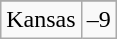<table class="wikitable">
<tr>
</tr>
<tr>
<td>Kansas</td>
<td>–9</td>
</tr>
</table>
